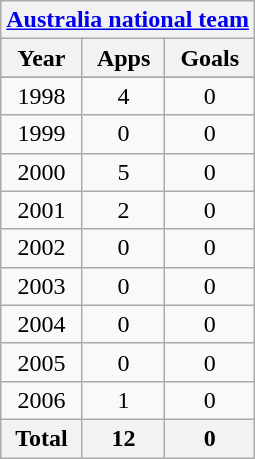<table class="wikitable" style="text-align:center">
<tr>
<th colspan=3><a href='#'>Australia national team</a></th>
</tr>
<tr>
<th>Year</th>
<th>Apps</th>
<th>Goals</th>
</tr>
<tr>
</tr>
<tr>
<td>1998</td>
<td>4</td>
<td>0</td>
</tr>
<tr>
<td>1999</td>
<td>0</td>
<td>0</td>
</tr>
<tr>
<td>2000</td>
<td>5</td>
<td>0</td>
</tr>
<tr>
<td>2001</td>
<td>2</td>
<td>0</td>
</tr>
<tr>
<td>2002</td>
<td>0</td>
<td>0</td>
</tr>
<tr>
<td>2003</td>
<td>0</td>
<td>0</td>
</tr>
<tr>
<td>2004</td>
<td>0</td>
<td>0</td>
</tr>
<tr>
<td>2005</td>
<td>0</td>
<td>0</td>
</tr>
<tr>
<td>2006</td>
<td>1</td>
<td>0</td>
</tr>
<tr>
<th>Total</th>
<th>12</th>
<th>0</th>
</tr>
</table>
